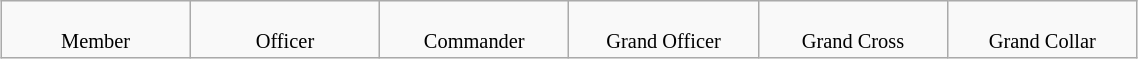<table class="wikitable" style="margin:auto; width:60%; text-align:center;">
<tr style="vertical-align:top; font-size:85%;">
<td style="width:16.66%;"><br>Member</td>
<td style="width:16.66%;"><br>Officer</td>
<td style="width:16.66%;"><br>Commander</td>
<td style="width:16.66%;"><br>Grand Officer</td>
<td style="width:16.66%;"><br>Grand Cross</td>
<td style="width:16.66%;"><br>Grand Collar</td>
</tr>
</table>
